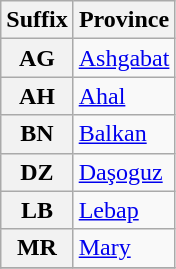<table class="wikitable sortable">
<tr>
<th>Suffix</th>
<th>Province</th>
</tr>
<tr>
<th>AG</th>
<td><a href='#'>Ashgabat</a></td>
</tr>
<tr>
<th>AH</th>
<td><a href='#'>Ahal</a></td>
</tr>
<tr>
<th>BN</th>
<td><a href='#'>Balkan</a></td>
</tr>
<tr>
<th>DZ</th>
<td><a href='#'>Daşoguz</a></td>
</tr>
<tr>
<th>LB</th>
<td><a href='#'>Lebap</a></td>
</tr>
<tr>
<th>MR</th>
<td><a href='#'>Mary</a></td>
</tr>
<tr>
</tr>
</table>
